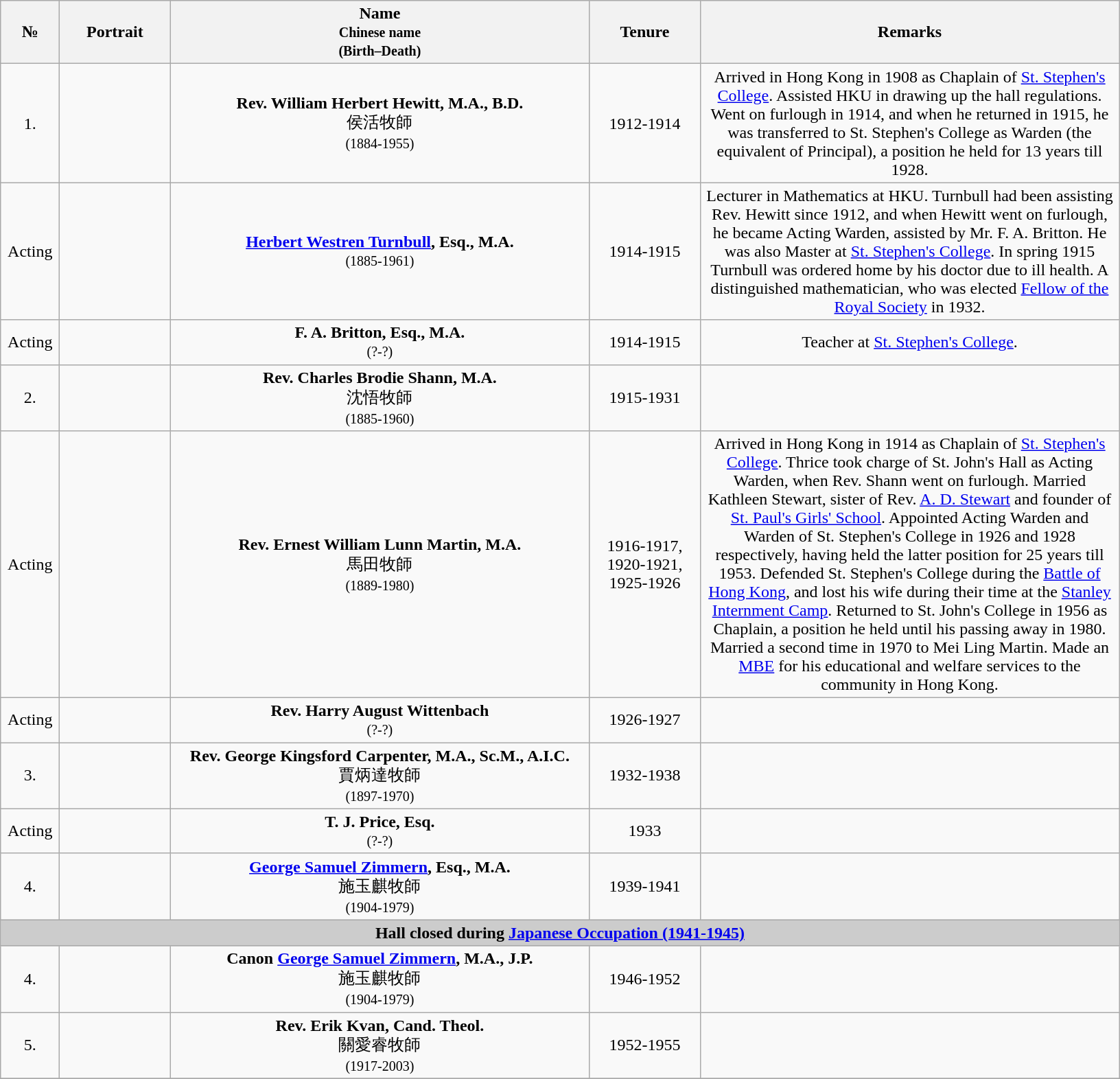<table class="wikitable" style="text-align: center;">
<tr>
<th width=50px>№</th>
<th width=100px>Portrait</th>
<th width=400px>Name<br><small>Chinese name<br>(Birth–Death)</small></th>
<th width=100px>Tenure</th>
<th width=400px>Remarks</th>
</tr>
<tr>
<td>1.</td>
<td></td>
<td><strong>Rev. William Herbert Hewitt, M.A., B.D.</strong><br>侯活牧師<br><small>(1884-1955)</small></td>
<td>1912-1914</td>
<td>Arrived in Hong Kong in 1908 as Chaplain of <a href='#'>St. Stephen's College</a>. Assisted HKU in drawing up the hall regulations. Went on furlough in 1914, and when he returned in 1915, he was transferred to St. Stephen's College as Warden (the equivalent of Principal), a position he held for 13 years till 1928.</td>
</tr>
<tr>
<td>Acting</td>
<td></td>
<td><strong><a href='#'>Herbert Westren Turnbull</a>, Esq., M.A.</strong><br><small>(1885-1961)</small></td>
<td>1914-1915</td>
<td>Lecturer in Mathematics at HKU. Turnbull had been assisting Rev. Hewitt since 1912, and when Hewitt went on furlough, he became Acting Warden, assisted by Mr. F. A. Britton. He was also Master at <a href='#'>St. Stephen's College</a>. In spring 1915 Turnbull was ordered home by his doctor due to ill health. A distinguished mathematician, who was elected <a href='#'>Fellow of the Royal Society</a> in 1932.</td>
</tr>
<tr>
<td>Acting</td>
<td></td>
<td><strong>F. A. Britton, Esq., M.A.</strong><br><small>(?-?)</small></td>
<td>1914-1915</td>
<td>Teacher at <a href='#'>St. Stephen's College</a>.</td>
</tr>
<tr>
<td>2.</td>
<td></td>
<td><strong>Rev. Charles Brodie Shann, M.A.</strong><br>沈悟牧師<br><small>(1885-1960)</small></td>
<td>1915-1931</td>
<td></td>
</tr>
<tr>
<td>Acting</td>
<td></td>
<td><strong>Rev. Ernest William Lunn Martin, M.A.</strong><br>馬田牧師<br><small>(1889-1980)</small></td>
<td>1916-1917, 1920-1921, 1925-1926</td>
<td>Arrived in Hong Kong in 1914 as Chaplain of <a href='#'>St. Stephen's College</a>. Thrice took charge of St. John's Hall as Acting Warden, when Rev. Shann went on furlough. Married Kathleen Stewart, sister of Rev. <a href='#'>A. D. Stewart</a> and founder of <a href='#'>St. Paul's Girls' School</a>. Appointed Acting Warden and Warden of St. Stephen's College in 1926 and 1928 respectively, having held the latter position for 25 years till 1953. Defended St. Stephen's College during the <a href='#'>Battle of Hong Kong</a>, and lost his wife during their time at the <a href='#'>Stanley Internment Camp</a>. Returned to St. John's College in 1956 as Chaplain, a position he held until his passing away in 1980. Married a second time in 1970 to Mei Ling Martin. Made an <a href='#'>MBE</a> for his educational and welfare services to the community in Hong Kong.</td>
</tr>
<tr>
<td>Acting</td>
<td></td>
<td><strong>Rev. Harry August Wittenbach</strong><br><small>(?-?)</small></td>
<td>1926-1927</td>
<td></td>
</tr>
<tr>
<td>3.</td>
<td></td>
<td><strong>Rev. George Kingsford Carpenter, M.A., Sc.M., A.I.C.</strong><br>賈炳達牧師<br><small>(1897-1970)</small></td>
<td>1932-1938</td>
<td></td>
</tr>
<tr>
<td>Acting</td>
<td></td>
<td><strong>T. J. Price, Esq.</strong><br><small>(?-?)</small></td>
<td>1933</td>
<td></td>
</tr>
<tr>
<td>4.</td>
<td></td>
<td><strong><a href='#'>George Samuel Zimmern</a>, Esq., M.A.</strong><br>施玉麒牧師<br><small>(1904-1979)</small></td>
<td>1939-1941</td>
<td></td>
</tr>
<tr>
<td colspan=5 style="text-align:center" bgcolor="#CCCCCC"><strong>Hall closed during <a href='#'>Japanese Occupation (1941-1945)</a></strong></td>
</tr>
<tr>
<td>4.</td>
<td></td>
<td><strong>Canon <a href='#'>George Samuel Zimmern</a>, M.A., J.P.</strong><br>施玉麒牧師<br><small>(1904-1979)</small></td>
<td>1946-1952</td>
<td></td>
</tr>
<tr>
<td>5.</td>
<td></td>
<td><strong>Rev. Erik Kvan, Cand. Theol.</strong><br>關愛睿牧師<br><small>(1917-2003)</small></td>
<td>1952-1955</td>
<td></td>
</tr>
<tr>
</tr>
</table>
